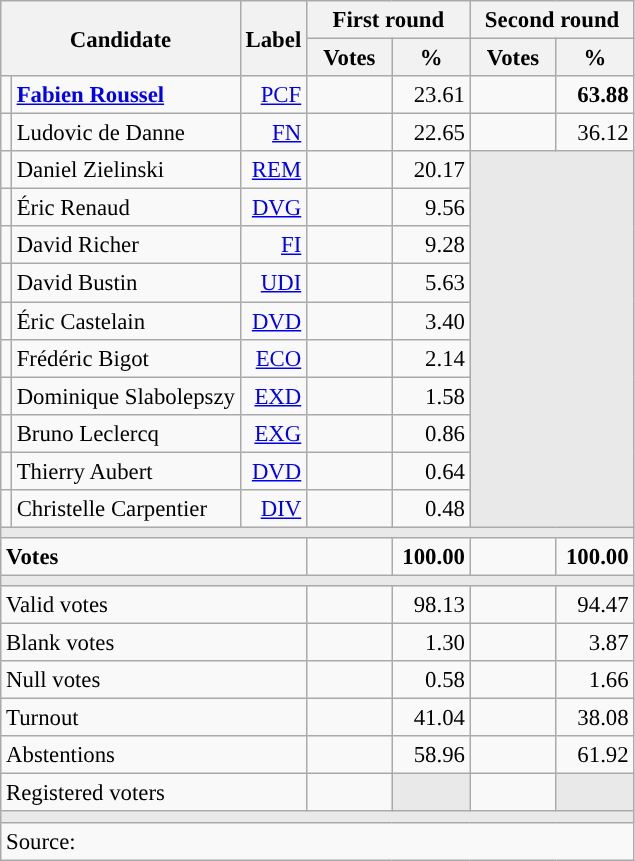<table class="wikitable" style="text-align:right;font-size:95%;">
<tr>
<th rowspan="2" colspan="2">Candidate</th>
<th rowspan="2">Label</th>
<th colspan="2">First round</th>
<th colspan="2">Second round</th>
</tr>
<tr>
<th style="width:50px;">Votes</th>
<th style="width:45px;">%</th>
<th style="width:50px;">Votes</th>
<th style="width:45px;">%</th>
</tr>
<tr>
<td style="color:inherit;background:"></td>
<td style="text-align:left;"><strong><a href='#'>Fabien Roussel</a></strong></td>
<td><a href='#'>PCF</a></td>
<td></td>
<td>23.61</td>
<td><strong></strong></td>
<td><strong>63.88</strong></td>
</tr>
<tr>
<td style="color:inherit;background:"></td>
<td style="text-align:left;">Ludovic de Danne</td>
<td><a href='#'>FN</a></td>
<td></td>
<td>22.65</td>
<td></td>
<td>36.12</td>
</tr>
<tr>
<td style="color:inherit;background:"></td>
<td style="text-align:left;">Daniel Zielinski</td>
<td><a href='#'>REM</a></td>
<td></td>
<td>20.17</td>
<td colspan="2" rowspan="10" style="background:#E9E9E9;"></td>
</tr>
<tr>
<td style="color:inherit;background:"></td>
<td style="text-align:left;">Éric Renaud</td>
<td><a href='#'>DVG</a></td>
<td></td>
<td>9.56</td>
</tr>
<tr>
<td style="color:inherit;background:"></td>
<td style="text-align:left;">David Richer</td>
<td><a href='#'>FI</a></td>
<td></td>
<td>9.28</td>
</tr>
<tr>
<td style="color:inherit;background:"></td>
<td style="text-align:left;">David Bustin</td>
<td><a href='#'>UDI</a></td>
<td></td>
<td>5.63</td>
</tr>
<tr>
<td style="color:inherit;background:"></td>
<td style="text-align:left;">Éric Castelain</td>
<td><a href='#'>DVD</a></td>
<td></td>
<td>3.40</td>
</tr>
<tr>
<td style="color:inherit;background:"></td>
<td style="text-align:left;">Frédéric Bigot</td>
<td><a href='#'>ECO</a></td>
<td></td>
<td>2.14</td>
</tr>
<tr>
<td style="color:inherit;background:"></td>
<td style="text-align:left;">Dominique Slabolepszy</td>
<td><a href='#'>EXD</a></td>
<td></td>
<td>1.58</td>
</tr>
<tr>
<td style="color:inherit;background:"></td>
<td style="text-align:left;">Bruno Leclercq</td>
<td><a href='#'>EXG</a></td>
<td></td>
<td>0.86</td>
</tr>
<tr>
<td style="color:inherit;background:"></td>
<td style="text-align:left;">Thierry Aubert</td>
<td><a href='#'>DVD</a></td>
<td></td>
<td>0.64</td>
</tr>
<tr>
<td style="color:inherit;background:"></td>
<td style="text-align:left;">Christelle Carpentier</td>
<td><a href='#'>DIV</a></td>
<td></td>
<td>0.48</td>
</tr>
<tr>
<td colspan="7" style="background:#E9E9E9;"></td>
</tr>
<tr style="font-weight:bold;">
<td colspan="3" style="text-align:left;">Votes</td>
<td></td>
<td>100.00</td>
<td></td>
<td>100.00</td>
</tr>
<tr>
<td colspan="7" style="background:#E9E9E9;"></td>
</tr>
<tr>
<td colspan="3" style="text-align:left;">Valid votes</td>
<td></td>
<td>98.13</td>
<td></td>
<td>94.47</td>
</tr>
<tr>
<td colspan="3" style="text-align:left;">Blank votes</td>
<td></td>
<td>1.30</td>
<td></td>
<td>3.87</td>
</tr>
<tr>
<td colspan="3" style="text-align:left;">Null votes</td>
<td></td>
<td>0.58</td>
<td></td>
<td>1.66</td>
</tr>
<tr>
<td colspan="3" style="text-align:left;">Turnout</td>
<td></td>
<td>41.04</td>
<td></td>
<td>38.08</td>
</tr>
<tr>
<td colspan="3" style="text-align:left;">Abstentions</td>
<td></td>
<td>58.96</td>
<td></td>
<td>61.92</td>
</tr>
<tr>
<td colspan="3" style="text-align:left;">Registered voters</td>
<td></td>
<td style="color:inherit;background:#E9E9E9;"></td>
<td></td>
<td style="color:inherit;background:#E9E9E9;"></td>
</tr>
<tr>
<td colspan="7" style="background:#E9E9E9;"></td>
</tr>
<tr>
<td colspan="7" style="text-align:left;">Source: </td>
</tr>
</table>
